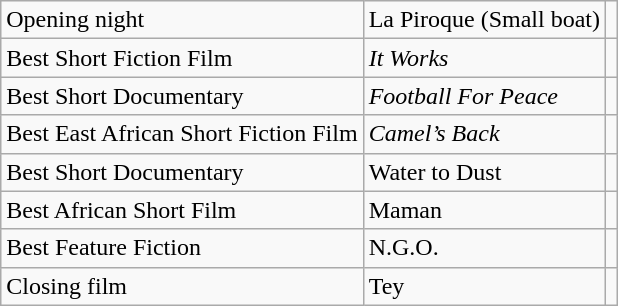<table class="wikitable">
<tr>
<td>Opening night</td>
<td>La Piroque (Small boat) </td>
<td></td>
</tr>
<tr>
<td>Best Short Fiction Film</td>
<td><em>It Works</em> </td>
<td></td>
</tr>
<tr>
<td>Best Short Documentary</td>
<td><em>Football For Peace</em> </td>
<td></td>
</tr>
<tr>
<td>Best East African Short Fiction Film</td>
<td><em>Camel’s Back</em> </td>
<td></td>
</tr>
<tr>
<td>Best Short Documentary</td>
<td>Water to Dust </td>
<td></td>
</tr>
<tr>
<td>Best African Short Film</td>
<td>Maman </td>
<td></td>
</tr>
<tr>
<td>Best Feature Fiction</td>
<td>N.G.O. </td>
<td></td>
</tr>
<tr>
<td>Closing film</td>
<td>Tey </td>
<td></td>
</tr>
</table>
